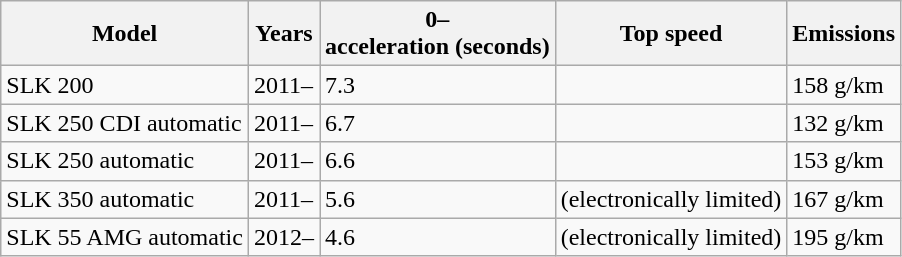<table class=wikitable>
<tr>
<th>Model</th>
<th>Years</th>
<th>0– <br>acceleration (seconds)</th>
<th>Top speed</th>
<th>Emissions </th>
</tr>
<tr>
<td>SLK 200</td>
<td>2011–</td>
<td>7.3</td>
<td></td>
<td>158 g/km</td>
</tr>
<tr>
<td>SLK 250 CDI automatic</td>
<td>2011–</td>
<td>6.7</td>
<td></td>
<td>132 g/km</td>
</tr>
<tr>
<td>SLK 250 automatic</td>
<td>2011–</td>
<td>6.6</td>
<td></td>
<td>153 g/km</td>
</tr>
<tr>
<td>SLK 350 automatic</td>
<td>2011–</td>
<td>5.6</td>
<td> (electronically limited)</td>
<td>167 g/km</td>
</tr>
<tr>
<td>SLK 55 AMG automatic</td>
<td>2012–</td>
<td>4.6</td>
<td> (electronically limited)</td>
<td>195 g/km</td>
</tr>
</table>
